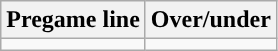<table class="wikitable">
<tr align="center">
<th>Pregame line</th>
<th>Over/under</th>
</tr>
<tr align="center">
<td></td>
<td></td>
</tr>
</table>
